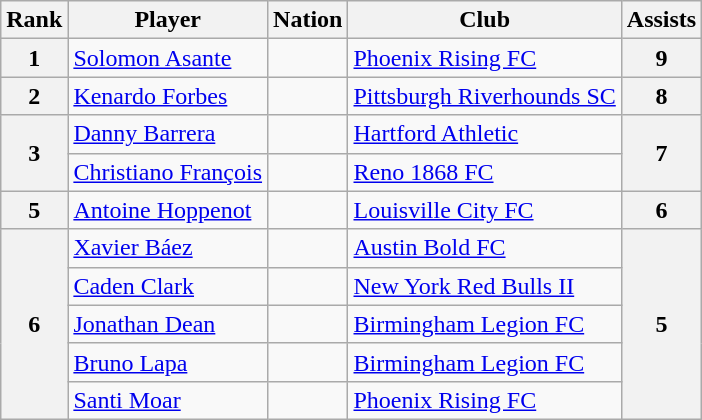<table class="wikitable">
<tr>
<th>Rank</th>
<th>Player</th>
<th>Nation</th>
<th>Club</th>
<th>Assists</th>
</tr>
<tr>
<th>1</th>
<td><a href='#'>Solomon Asante</a></td>
<td></td>
<td><a href='#'>Phoenix Rising FC</a></td>
<th>9</th>
</tr>
<tr>
<th>2</th>
<td><a href='#'>Kenardo Forbes</a></td>
<td></td>
<td><a href='#'>Pittsburgh Riverhounds SC</a></td>
<th>8</th>
</tr>
<tr>
<th rowspan=2>3</th>
<td><a href='#'>Danny Barrera</a></td>
<td></td>
<td><a href='#'>Hartford Athletic</a></td>
<th rowspan=2>7</th>
</tr>
<tr>
<td><a href='#'>Christiano François</a></td>
<td></td>
<td><a href='#'>Reno 1868 FC</a></td>
</tr>
<tr>
<th>5</th>
<td><a href='#'>Antoine Hoppenot</a></td>
<td></td>
<td><a href='#'>Louisville City FC</a></td>
<th>6</th>
</tr>
<tr>
<th rowspan=5>6</th>
<td><a href='#'>Xavier Báez</a></td>
<td></td>
<td><a href='#'>Austin Bold FC</a></td>
<th rowspan=5>5</th>
</tr>
<tr>
<td><a href='#'>Caden Clark</a></td>
<td></td>
<td><a href='#'>New York Red Bulls II</a></td>
</tr>
<tr>
<td><a href='#'>Jonathan Dean</a></td>
<td></td>
<td><a href='#'>Birmingham Legion FC</a></td>
</tr>
<tr>
<td><a href='#'>Bruno Lapa</a></td>
<td></td>
<td><a href='#'>Birmingham Legion FC</a></td>
</tr>
<tr>
<td><a href='#'>Santi Moar</a></td>
<td></td>
<td><a href='#'>Phoenix Rising FC</a></td>
</tr>
</table>
